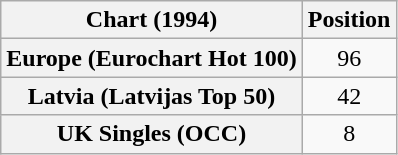<table class="wikitable sortable plainrowheaders" style="text-align:center">
<tr>
<th>Chart (1994)</th>
<th>Position</th>
</tr>
<tr>
<th scope="row">Europe (Eurochart Hot 100)</th>
<td>96</td>
</tr>
<tr>
<th scope="row">Latvia (Latvijas Top 50)</th>
<td>42</td>
</tr>
<tr>
<th scope="row">UK Singles (OCC)</th>
<td>8</td>
</tr>
</table>
